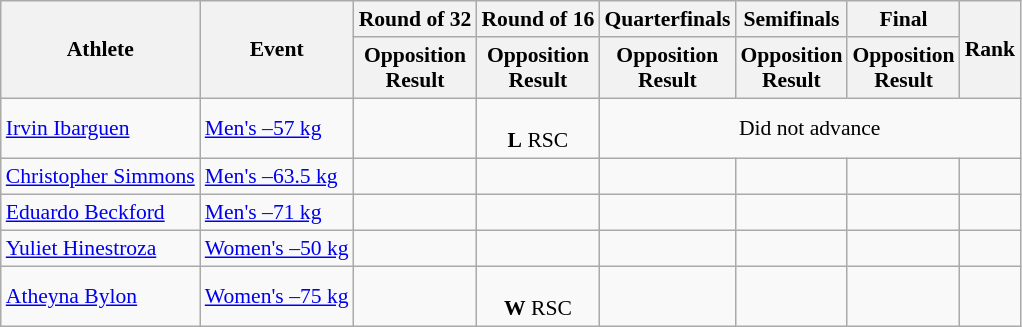<table class=wikitable style=font-size:90%;text-align:center>
<tr>
<th rowspan=2>Athlete</th>
<th rowspan=2>Event</th>
<th>Round of 32</th>
<th>Round of 16</th>
<th>Quarterfinals</th>
<th>Semifinals</th>
<th>Final</th>
<th rowspan="2">Rank</th>
</tr>
<tr>
<th>Opposition<br>Result</th>
<th>Opposition<br>Result</th>
<th>Opposition<br>Result</th>
<th>Opposition<br>Result</th>
<th>Opposition<br>Result</th>
</tr>
<tr align=center>
<td align=left><a href='#'>Irvin Ibarguen</a></td>
<td align=left><a href='#'>Men's –57 kg</a></td>
<td></td>
<td><br> <strong>L</strong> RSC</td>
<td colspan=4>Did not advance</td>
</tr>
<tr>
<td align=left><a href='#'>Christopher Simmons</a></td>
<td align=left><a href='#'>Men's –63.5 kg</a></td>
<td></td>
<td></td>
<td></td>
<td></td>
<td></td>
<td></td>
</tr>
<tr>
<td align=left><a href='#'>Eduardo Beckford</a></td>
<td align=left><a href='#'>Men's –71 kg</a></td>
<td></td>
<td></td>
<td></td>
<td></td>
<td></td>
<td></td>
</tr>
<tr>
<td align=left><a href='#'>Yuliet Hinestroza</a></td>
<td align=left><a href='#'>Women's –50 kg</a></td>
<td></td>
<td></td>
<td></td>
<td></td>
<td></td>
<td></td>
</tr>
<tr>
<td align=left><a href='#'>Atheyna Bylon</a></td>
<td align=left><a href='#'>Women's –75 kg</a></td>
<td></td>
<td><br><strong>W</strong> RSC</td>
<td></td>
<td></td>
<td></td>
<td></td>
</tr>
</table>
